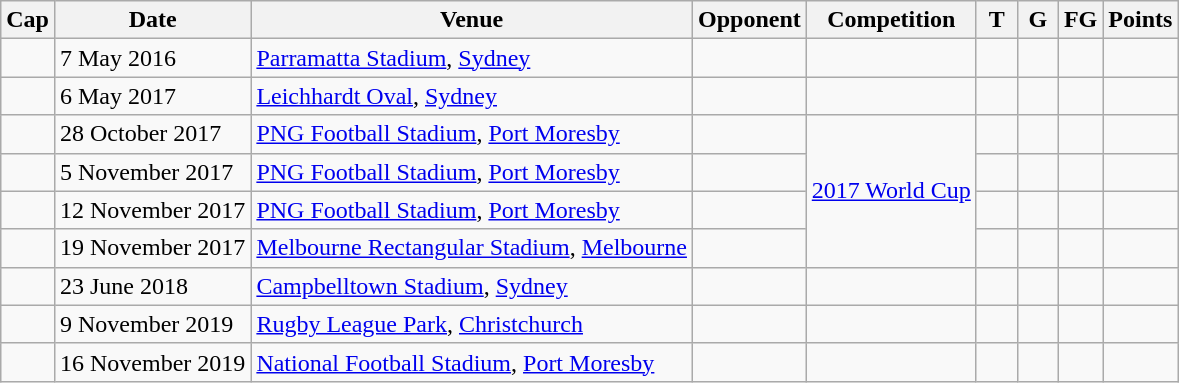<table class="wikitable">
<tr>
<th>Cap</th>
<th>Date</th>
<th>Venue</th>
<th>Opponent</th>
<th>Competition</th>
<th width=20px>T</th>
<th width=20px>G</th>
<th width=20px>FG</th>
<th>Points</th>
</tr>
<tr>
<td></td>
<td>7 May 2016</td>
<td><a href='#'>Parramatta Stadium</a>, <a href='#'>Sydney</a></td>
<td></td>
<td></td>
<td></td>
<td></td>
<td></td>
<td></td>
</tr>
<tr>
<td></td>
<td>6 May 2017</td>
<td><a href='#'>Leichhardt Oval</a>, <a href='#'>Sydney</a></td>
<td></td>
<td></td>
<td></td>
<td></td>
<td></td>
<td></td>
</tr>
<tr>
<td></td>
<td>28 October 2017</td>
<td><a href='#'>PNG Football Stadium</a>, <a href='#'>Port Moresby</a></td>
<td></td>
<td rowspan=4><a href='#'>2017 World Cup</a></td>
<td></td>
<td></td>
<td></td>
<td></td>
</tr>
<tr>
<td></td>
<td>5 November 2017</td>
<td><a href='#'>PNG Football Stadium</a>, <a href='#'>Port Moresby</a></td>
<td></td>
<td></td>
<td></td>
<td></td>
<td></td>
</tr>
<tr>
<td></td>
<td>12 November 2017</td>
<td><a href='#'>PNG Football Stadium</a>, <a href='#'>Port Moresby</a></td>
<td></td>
<td></td>
<td></td>
<td></td>
<td></td>
</tr>
<tr>
<td></td>
<td>19 November 2017</td>
<td><a href='#'>Melbourne Rectangular Stadium</a>, <a href='#'>Melbourne</a></td>
<td></td>
<td></td>
<td></td>
<td></td>
<td></td>
</tr>
<tr>
<td></td>
<td>23 June 2018</td>
<td><a href='#'>Campbelltown Stadium</a>, <a href='#'>Sydney</a></td>
<td></td>
<td></td>
<td></td>
<td></td>
<td></td>
<td></td>
</tr>
<tr>
<td></td>
<td>9 November 2019</td>
<td><a href='#'>Rugby League Park</a>, <a href='#'>Christchurch</a></td>
<td></td>
<td></td>
<td></td>
<td></td>
<td></td>
<td></td>
</tr>
<tr>
<td></td>
<td>16 November 2019</td>
<td><a href='#'>National Football Stadium</a>, <a href='#'>Port Moresby</a></td>
<td></td>
<td></td>
<td></td>
<td></td>
<td></td>
<td></td>
</tr>
</table>
